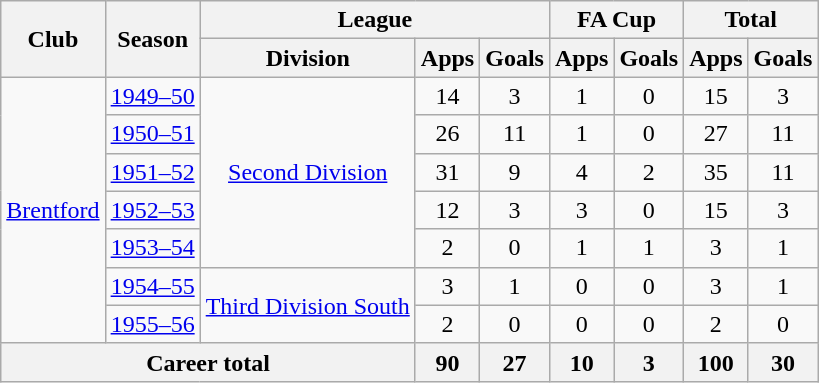<table class="wikitable" style="text-align: center;">
<tr>
<th rowspan="2">Club</th>
<th rowspan="2">Season</th>
<th colspan="3">League</th>
<th colspan="2">FA Cup</th>
<th colspan="2">Total</th>
</tr>
<tr>
<th>Division</th>
<th>Apps</th>
<th>Goals</th>
<th>Apps</th>
<th>Goals</th>
<th>Apps</th>
<th>Goals</th>
</tr>
<tr>
<td rowspan="7"><a href='#'>Brentford</a></td>
<td><a href='#'>1949–50</a></td>
<td rowspan="5"><a href='#'>Second Division</a></td>
<td>14</td>
<td>3</td>
<td>1</td>
<td>0</td>
<td>15</td>
<td>3</td>
</tr>
<tr>
<td><a href='#'>1950–51</a></td>
<td>26</td>
<td>11</td>
<td>1</td>
<td>0</td>
<td>27</td>
<td>11</td>
</tr>
<tr>
<td><a href='#'>1951–52</a></td>
<td>31</td>
<td>9</td>
<td>4</td>
<td>2</td>
<td>35</td>
<td>11</td>
</tr>
<tr>
<td><a href='#'>1952–53</a></td>
<td>12</td>
<td>3</td>
<td>3</td>
<td>0</td>
<td>15</td>
<td>3</td>
</tr>
<tr>
<td><a href='#'>1953–54</a></td>
<td>2</td>
<td>0</td>
<td>1</td>
<td>1</td>
<td>3</td>
<td>1</td>
</tr>
<tr>
<td><a href='#'>1954–55</a></td>
<td rowspan="2"><a href='#'>Third Division South</a></td>
<td>3</td>
<td>1</td>
<td>0</td>
<td>0</td>
<td>3</td>
<td>1</td>
</tr>
<tr>
<td><a href='#'>1955–56</a></td>
<td>2</td>
<td>0</td>
<td>0</td>
<td>0</td>
<td>2</td>
<td>0</td>
</tr>
<tr>
<th colspan="3">Career total</th>
<th>90</th>
<th>27</th>
<th>10</th>
<th>3</th>
<th>100</th>
<th>30</th>
</tr>
</table>
